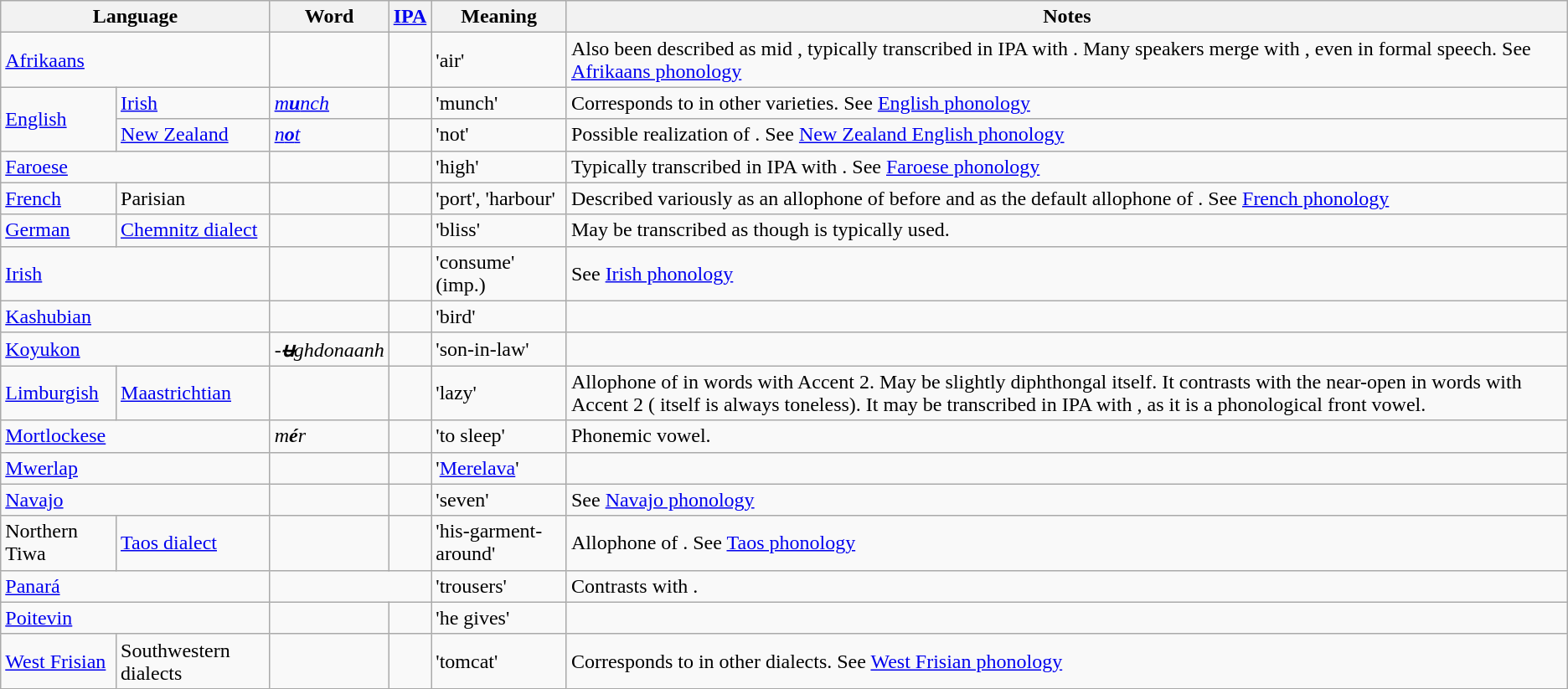<table class="wikitable" style="clear: both;">
<tr>
<th colspan="2">Language</th>
<th>Word</th>
<th><a href='#'>IPA</a></th>
<th>Meaning</th>
<th>Notes</th>
</tr>
<tr>
<td colspan="2"><a href='#'>Afrikaans</a></td>
<td></td>
<td></td>
<td>'air'</td>
<td>Also been described as mid , typically transcribed in IPA with . Many speakers merge  with , even in formal speech. See <a href='#'>Afrikaans phonology</a></td>
</tr>
<tr>
<td rowspan="2"><a href='#'>English</a></td>
<td><a href='#'>Irish</a></td>
<td><em><a href='#'>m<strong>u</strong>nch</a></em></td>
<td></td>
<td>'munch'</td>
<td>Corresponds to  in other varieties. See <a href='#'>English phonology</a></td>
</tr>
<tr>
<td><a href='#'>New Zealand</a></td>
<td><em><a href='#'>n<strong>o</strong>t</a></em></td>
<td></td>
<td>'not'</td>
<td>Possible realization of . See <a href='#'>New Zealand English phonology</a></td>
</tr>
<tr>
<td colspan="2"><a href='#'>Faroese</a></td>
<td></td>
<td></td>
<td>'high'</td>
<td>Typically transcribed in IPA with . See <a href='#'>Faroese phonology</a></td>
</tr>
<tr>
<td><a href='#'>French</a></td>
<td>Parisian</td>
<td></td>
<td></td>
<td>'port', 'harbour'</td>
<td>Described variously as an allophone of  before  and as the default allophone of . See <a href='#'>French phonology</a></td>
</tr>
<tr>
<td><a href='#'>German</a></td>
<td><a href='#'>Chemnitz dialect</a></td>
<td></td>
<td></td>
<td>'bliss'</td>
<td>May be transcribed as  though  is typically used.</td>
</tr>
<tr>
<td colspan="2"><a href='#'>Irish</a></td>
<td></td>
<td></td>
<td>'consume' (imp.)</td>
<td>See <a href='#'>Irish phonology</a></td>
</tr>
<tr>
<td colspan="2"><a href='#'>Kashubian</a></td>
<td></td>
<td></td>
<td>'bird'</td>
<td></td>
</tr>
<tr>
<td colspan="2"><a href='#'>Koyukon</a></td>
<td><em>-<strong>ʉ</strong>ghdonaanh</em></td>
<td></td>
<td>'son-in-law'</td>
<td></td>
</tr>
<tr>
<td><a href='#'>Limburgish</a></td>
<td><a href='#'>Maastrichtian</a></td>
<td></td>
<td></td>
<td>'lazy'</td>
<td>Allophone of  in words with Accent 2. May be slightly diphthongal  itself. It contrasts with the near-open  in words with Accent 2 ( itself is always toneless). It may be transcribed in IPA with , as it is a phonological front vowel.</td>
</tr>
<tr>
<td colspan="2"><a href='#'>Mortlockese</a></td>
<td><em>m<strong>é</strong>r</em></td>
<td></td>
<td>'to sleep'</td>
<td>Phonemic vowel.</td>
</tr>
<tr>
<td colspan="2"><a href='#'>Mwerlap</a></td>
<td></td>
<td></td>
<td>'<a href='#'>Merelava</a>'</td>
<td></td>
</tr>
<tr>
<td colspan="2"><a href='#'>Navajo</a></td>
<td></td>
<td></td>
<td>'seven'</td>
<td>See <a href='#'>Navajo phonology</a></td>
</tr>
<tr>
<td>Northern Tiwa</td>
<td><a href='#'>Taos dialect</a></td>
<td></td>
<td></td>
<td>'his-garment-around'</td>
<td>Allophone of . See <a href='#'>Taos phonology</a></td>
</tr>
<tr>
<td colspan="2"><a href='#'>Panará</a></td>
<td colspan=2 align=center></td>
<td>'trousers'</td>
<td>Contrasts with .</td>
</tr>
<tr>
<td colspan="2"><a href='#'>Poitevin</a></td>
<td></td>
<td></td>
<td>'he gives'</td>
<td></td>
</tr>
<tr>
<td><a href='#'>West Frisian</a></td>
<td>Southwestern dialects</td>
<td></td>
<td></td>
<td>'tomcat'</td>
<td>Corresponds to  in other dialects. See <a href='#'>West Frisian phonology</a></td>
</tr>
</table>
